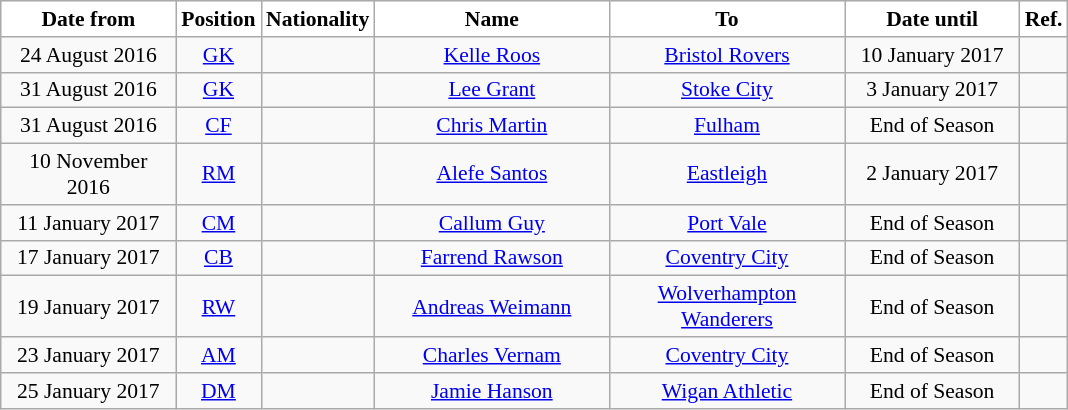<table class="wikitable"  style="text-align:center; font-size:90%; ">
<tr>
<th style="background:#FFFFFF; color:black; width:110px;">Date from</th>
<th style="background:#FFFFFF; color:black; width:50px;">Position</th>
<th style="background:#FFFFFF; color:black; width:50px;">Nationality</th>
<th style="background:#FFFFFF; color:black; width:150px;">Name</th>
<th style="background:#FFFFFF; color:black; width:150px;">To</th>
<th style="background:#FFFFFF; color:black; width:110px;">Date until</th>
<th style="background:#FFFFFF; color:black; width:25px;">Ref.</th>
</tr>
<tr>
<td>24 August 2016</td>
<td><a href='#'>GK</a></td>
<td></td>
<td><a href='#'>Kelle Roos</a></td>
<td><a href='#'>Bristol Rovers</a></td>
<td>10 January 2017 </td>
<td></td>
</tr>
<tr>
<td>31 August 2016</td>
<td><a href='#'>GK</a></td>
<td></td>
<td><a href='#'>Lee Grant</a></td>
<td><a href='#'>Stoke City</a></td>
<td>3 January 2017</td>
<td></td>
</tr>
<tr>
<td>31 August 2016</td>
<td><a href='#'>CF</a></td>
<td></td>
<td><a href='#'>Chris Martin</a></td>
<td><a href='#'>Fulham</a></td>
<td>End of Season</td>
<td></td>
</tr>
<tr>
<td>10 November 2016</td>
<td><a href='#'>RM</a></td>
<td></td>
<td><a href='#'>Alefe Santos</a></td>
<td><a href='#'>Eastleigh</a></td>
<td>2 January 2017</td>
<td></td>
</tr>
<tr>
<td>11 January 2017</td>
<td><a href='#'>CM</a></td>
<td></td>
<td><a href='#'>Callum Guy</a></td>
<td><a href='#'>Port Vale</a></td>
<td>End of Season</td>
<td></td>
</tr>
<tr>
<td>17 January 2017</td>
<td><a href='#'>CB</a></td>
<td></td>
<td><a href='#'>Farrend Rawson</a></td>
<td><a href='#'>Coventry City</a></td>
<td>End of Season</td>
<td></td>
</tr>
<tr>
<td>19 January 2017</td>
<td><a href='#'>RW</a></td>
<td></td>
<td><a href='#'>Andreas Weimann</a></td>
<td><a href='#'>Wolverhampton Wanderers</a></td>
<td>End of Season</td>
<td></td>
</tr>
<tr>
<td>23 January 2017</td>
<td><a href='#'>AM</a></td>
<td></td>
<td><a href='#'>Charles Vernam</a></td>
<td><a href='#'>Coventry City</a></td>
<td>End of Season</td>
<td></td>
</tr>
<tr>
<td>25 January 2017</td>
<td><a href='#'>DM</a></td>
<td></td>
<td><a href='#'>Jamie Hanson</a></td>
<td><a href='#'>Wigan Athletic</a></td>
<td>End of Season</td>
<td></td>
</tr>
</table>
